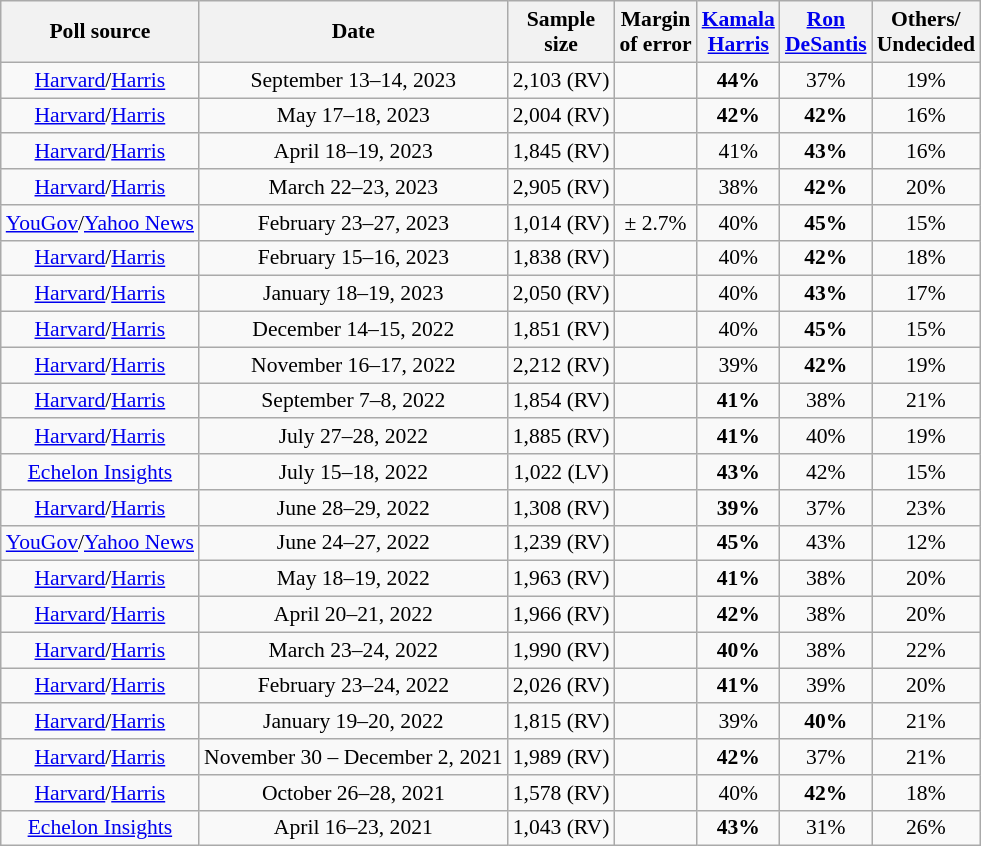<table class="wikitable sortable mw-datatable" style="text-align:center;font-size:90%;line-height:17px">
<tr>
<th>Poll source</th>
<th>Date</th>
<th>Sample<br>size</th>
<th>Margin<br>of error</th>
<th class="unsortable"><a href='#'>Kamala<br>Harris</a><br><small></small></th>
<th class="unsortable"><a href='#'>Ron<br>DeSantis</a><br><small></small></th>
<th class="unsortable">Others/<br>Undecided</th>
</tr>
<tr>
<td><a href='#'>Harvard</a>/<a href='#'>Harris</a></td>
<td data-sort-value="2023-09-12">September 13–14, 2023</td>
<td>2,103 (RV)</td>
<td></td>
<td><strong>44%</strong></td>
<td>37%</td>
<td>19%</td>
</tr>
<tr>
<td><a href='#'>Harvard</a>/<a href='#'>Harris</a></td>
<td data-sort-value="2023-05-18">May 17–18, 2023</td>
<td>2,004 (RV)</td>
<td></td>
<td><strong>42%</strong></td>
<td><strong>42%</strong></td>
<td>16%</td>
</tr>
<tr>
<td><a href='#'>Harvard</a>/<a href='#'>Harris</a></td>
<td data-sort-value="2023-04-19">April 18–19, 2023</td>
<td>1,845 (RV)</td>
<td></td>
<td>41%</td>
<td><strong>43%</strong></td>
<td>16%</td>
</tr>
<tr>
<td><a href='#'>Harvard</a>/<a href='#'>Harris</a></td>
<td data-sort-value="2023-03-23">March 22–23, 2023</td>
<td>2,905 (RV)</td>
<td></td>
<td>38%</td>
<td><strong>42%</strong></td>
<td>20%</td>
</tr>
<tr>
<td><a href='#'>YouGov</a>/<a href='#'>Yahoo News</a></td>
<td data-sort-value="2023-02-27">February 23–27, 2023</td>
<td>1,014 (RV)</td>
<td>± 2.7%</td>
<td>40%</td>
<td><strong>45%</strong></td>
<td>15%</td>
</tr>
<tr>
<td><a href='#'>Harvard</a>/<a href='#'>Harris</a></td>
<td data-sort-value="2023-02-16">February 15–16, 2023</td>
<td>1,838 (RV)</td>
<td></td>
<td>40%</td>
<td><strong>42%</strong></td>
<td>18%</td>
</tr>
<tr>
<td><a href='#'>Harvard</a>/<a href='#'>Harris</a></td>
<td data-sort-value="2023-01-19">January 18–19, 2023</td>
<td>2,050 (RV)</td>
<td></td>
<td>40%</td>
<td><strong>43%</strong></td>
<td>17%</td>
</tr>
<tr>
<td><a href='#'>Harvard</a>/<a href='#'>Harris</a></td>
<td data-sort-value="2022-12-15">December 14–15, 2022</td>
<td>1,851 (RV)</td>
<td></td>
<td>40%</td>
<td><strong>45%</strong></td>
<td>15%</td>
</tr>
<tr>
<td><a href='#'>Harvard</a>/<a href='#'>Harris</a></td>
<td data-sort-value="2022-11-17">November 16–17, 2022</td>
<td>2,212 (RV)</td>
<td></td>
<td>39%</td>
<td><strong>42%</strong></td>
<td>19%</td>
</tr>
<tr>
<td><a href='#'>Harvard</a>/<a href='#'>Harris</a></td>
<td data-sort-value="2022-09-08">September 7–8, 2022</td>
<td>1,854 (RV)</td>
<td></td>
<td><strong>41%</strong></td>
<td>38%</td>
<td>21%</td>
</tr>
<tr>
<td><a href='#'>Harvard</a>/<a href='#'>Harris</a></td>
<td data-sort-value="2022-07-28">July 27–28, 2022</td>
<td>1,885 (RV)</td>
<td></td>
<td><strong>41%</strong></td>
<td>40%</td>
<td>19%</td>
</tr>
<tr>
<td><a href='#'>Echelon Insights</a></td>
<td data-sort-value="2022-07-18">July 15–18, 2022</td>
<td>1,022 (LV)</td>
<td></td>
<td><strong>43%</strong></td>
<td>42%</td>
<td>15%</td>
</tr>
<tr>
<td><a href='#'>Harvard</a>/<a href='#'>Harris</a></td>
<td data-sort-value="2022-06-29">June 28–29, 2022</td>
<td>1,308 (RV)</td>
<td></td>
<td><strong>39%</strong></td>
<td>37%</td>
<td>23%</td>
</tr>
<tr>
<td><a href='#'>YouGov</a>/<a href='#'>Yahoo News</a></td>
<td data-sort-value="2022-06-27">June 24–27, 2022</td>
<td>1,239 (RV)</td>
<td></td>
<td><strong>45%</strong></td>
<td>43%</td>
<td>12%</td>
</tr>
<tr>
<td><a href='#'>Harvard</a>/<a href='#'>Harris</a></td>
<td data-sort-value="2022-05-19">May 18–19, 2022</td>
<td>1,963 (RV)</td>
<td></td>
<td><strong>41%</strong></td>
<td>38%</td>
<td>20%</td>
</tr>
<tr>
<td><a href='#'>Harvard</a>/<a href='#'>Harris</a></td>
<td data-sort-value="2022-04-21">April 20–21, 2022</td>
<td>1,966 (RV)</td>
<td></td>
<td><strong>42%</strong></td>
<td>38%</td>
<td>20%</td>
</tr>
<tr>
<td><a href='#'>Harvard</a>/<a href='#'>Harris</a></td>
<td data-sort-value="2022-03-24">March 23–24, 2022</td>
<td>1,990 (RV)</td>
<td></td>
<td><strong>40%</strong></td>
<td>38%</td>
<td>22%</td>
</tr>
<tr>
<td><a href='#'>Harvard</a>/<a href='#'>Harris</a></td>
<td data-sort-value="2022-02-24">February 23–24, 2022</td>
<td>2,026 (RV)</td>
<td></td>
<td><strong>41%</strong></td>
<td>39%</td>
<td>20%</td>
</tr>
<tr>
<td><a href='#'>Harvard</a>/<a href='#'>Harris</a></td>
<td data-sort-value="2022-01-20">January 19–20, 2022</td>
<td>1,815 (RV)</td>
<td></td>
<td>39%</td>
<td><strong>40%</strong></td>
<td>21%</td>
</tr>
<tr>
<td><a href='#'>Harvard</a>/<a href='#'>Harris</a></td>
<td data-sort-value="2021-12-02">November 30 – December 2, 2021</td>
<td>1,989 (RV)</td>
<td></td>
<td><strong>42%</strong></td>
<td>37%</td>
<td>21%</td>
</tr>
<tr>
<td><a href='#'>Harvard</a>/<a href='#'>Harris</a></td>
<td data-sort-value="2021-10-28">October 26–28, 2021</td>
<td>1,578 (RV)</td>
<td></td>
<td>40%</td>
<td><strong>42%</strong></td>
<td>18%</td>
</tr>
<tr>
<td><a href='#'>Echelon Insights</a></td>
<td data-sort-value="2021-04-23">April 16–23, 2021</td>
<td>1,043 (RV)</td>
<td></td>
<td><strong>43%</strong></td>
<td>31%</td>
<td>26%</td>
</tr>
</table>
